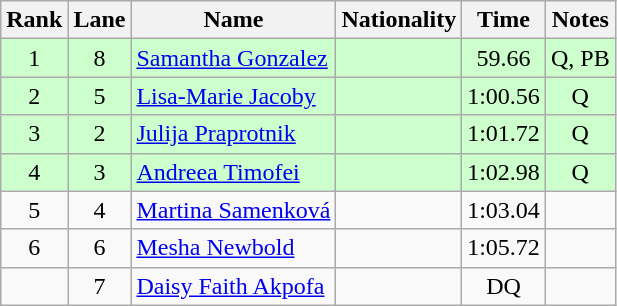<table class="wikitable sortable" style="text-align:center">
<tr>
<th>Rank</th>
<th>Lane</th>
<th>Name</th>
<th>Nationality</th>
<th>Time</th>
<th>Notes</th>
</tr>
<tr bgcolor=ccffcc>
<td>1</td>
<td>8</td>
<td align=left><a href='#'>Samantha Gonzalez</a></td>
<td align=left></td>
<td>59.66</td>
<td>Q, PB</td>
</tr>
<tr bgcolor=ccffcc>
<td>2</td>
<td>5</td>
<td align=left><a href='#'>Lisa-Marie Jacoby</a></td>
<td align=left></td>
<td>1:00.56</td>
<td>Q</td>
</tr>
<tr bgcolor=ccffcc>
<td>3</td>
<td>2</td>
<td align=left><a href='#'>Julija Praprotnik</a></td>
<td align=left></td>
<td>1:01.72</td>
<td>Q</td>
</tr>
<tr bgcolor=ccffcc>
<td>4</td>
<td>3</td>
<td align=left><a href='#'>Andreea Timofei</a></td>
<td align=left></td>
<td>1:02.98</td>
<td>Q</td>
</tr>
<tr>
<td>5</td>
<td>4</td>
<td align=left><a href='#'>Martina Samenková</a></td>
<td align=left></td>
<td>1:03.04</td>
<td></td>
</tr>
<tr>
<td>6</td>
<td>6</td>
<td align=left><a href='#'>Mesha Newbold</a></td>
<td align=left></td>
<td>1:05.72</td>
<td></td>
</tr>
<tr>
<td></td>
<td>7</td>
<td align=left><a href='#'>Daisy Faith Akpofa</a></td>
<td align=left></td>
<td>DQ</td>
<td></td>
</tr>
</table>
